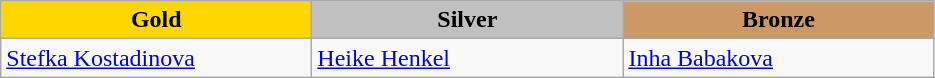<table class="wikitable" style="text-align:left">
<tr align="center">
<td width=200 bgcolor=gold><strong>Gold</strong></td>
<td width=200 bgcolor=silver><strong>Silver</strong></td>
<td width=200 bgcolor=CC9966><strong>Bronze</strong></td>
</tr>
<tr>
<td><a href='#'>Stefka Kostadinova</a><br><em></em></td>
<td><a href='#'>Heike Henkel</a><br><em></em></td>
<td><a href='#'>Inha Babakova</a><br><em></em></td>
</tr>
</table>
